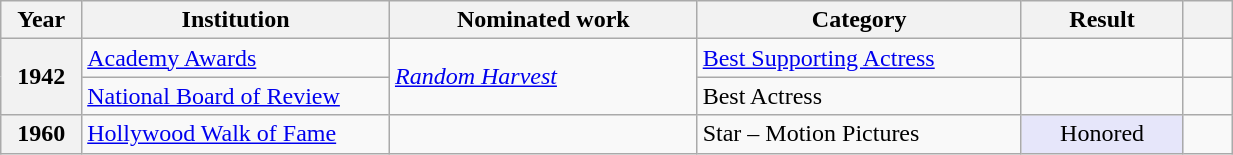<table class="wikitable plainrowheaders" style="margin-right: 0; width:65%;">
<tr>
<th width=5%>Year</th>
<th style="width:19%;">Institution</th>
<th style="width:19%;">Nominated work</th>
<th style="width:20%;">Category</th>
<th style="width:10%;">Result</th>
<th width=3%></th>
</tr>
<tr>
<th scope="row" rowspan="2">1942</th>
<td><a href='#'>Academy Awards</a></td>
<td rowspan="2"><em><a href='#'>Random Harvest</a></em></td>
<td><a href='#'>Best Supporting Actress</a></td>
<td></td>
<td align=center></td>
</tr>
<tr>
<td><a href='#'>National Board of Review</a></td>
<td>Best Actress</td>
<td></td>
<td align=center></td>
</tr>
<tr>
<th scope="row">1960</th>
<td><a href='#'>Hollywood Walk of Fame</a></td>
<td></td>
<td>Star – Motion Pictures</td>
<td style="background: lavender; color: "align="center">Honored</td>
<td align=center></td>
</tr>
</table>
